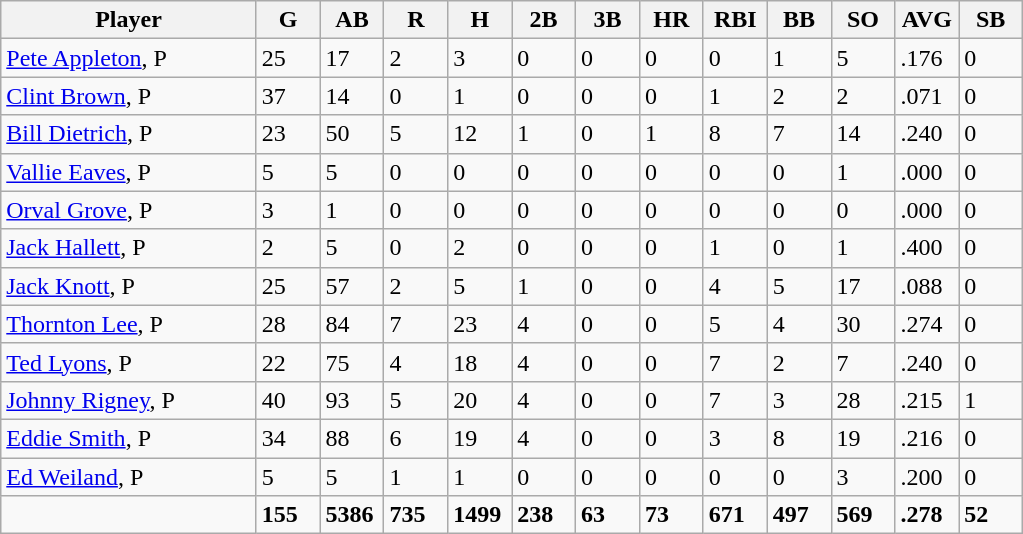<table class="wikitable sortable">
<tr>
<th width="24%">Player</th>
<th width="6%">G</th>
<th width="6%">AB</th>
<th width="6%">R</th>
<th width="6%">H</th>
<th width="6%">2B</th>
<th width="6%">3B</th>
<th width="6%">HR</th>
<th width="6%">RBI</th>
<th width="6%">BB</th>
<th width="6%">SO</th>
<th width="6%">AVG</th>
<th width="6%">SB</th>
</tr>
<tr>
<td><a href='#'>Pete Appleton</a>, P</td>
<td>25</td>
<td>17</td>
<td>2</td>
<td>3</td>
<td>0</td>
<td>0</td>
<td>0</td>
<td>0</td>
<td>1</td>
<td>5</td>
<td>.176</td>
<td>0</td>
</tr>
<tr>
<td><a href='#'>Clint Brown</a>, P</td>
<td>37</td>
<td>14</td>
<td>0</td>
<td>1</td>
<td>0</td>
<td>0</td>
<td>0</td>
<td>1</td>
<td>2</td>
<td>2</td>
<td>.071</td>
<td>0</td>
</tr>
<tr>
<td><a href='#'>Bill Dietrich</a>, P</td>
<td>23</td>
<td>50</td>
<td>5</td>
<td>12</td>
<td>1</td>
<td>0</td>
<td>1</td>
<td>8</td>
<td>7</td>
<td>14</td>
<td>.240</td>
<td>0</td>
</tr>
<tr>
<td><a href='#'>Vallie Eaves</a>, P</td>
<td>5</td>
<td>5</td>
<td>0</td>
<td>0</td>
<td>0</td>
<td>0</td>
<td>0</td>
<td>0</td>
<td>0</td>
<td>1</td>
<td>.000</td>
<td>0</td>
</tr>
<tr>
<td><a href='#'>Orval Grove</a>, P</td>
<td>3</td>
<td>1</td>
<td>0</td>
<td>0</td>
<td>0</td>
<td>0</td>
<td>0</td>
<td>0</td>
<td>0</td>
<td>0</td>
<td>.000</td>
<td>0</td>
</tr>
<tr>
<td><a href='#'>Jack Hallett</a>, P</td>
<td>2</td>
<td>5</td>
<td>0</td>
<td>2</td>
<td>0</td>
<td>0</td>
<td>0</td>
<td>1</td>
<td>0</td>
<td>1</td>
<td>.400</td>
<td>0</td>
</tr>
<tr>
<td><a href='#'>Jack Knott</a>, P</td>
<td>25</td>
<td>57</td>
<td>2</td>
<td>5</td>
<td>1</td>
<td>0</td>
<td>0</td>
<td>4</td>
<td>5</td>
<td>17</td>
<td>.088</td>
<td>0</td>
</tr>
<tr>
<td><a href='#'>Thornton Lee</a>, P</td>
<td>28</td>
<td>84</td>
<td>7</td>
<td>23</td>
<td>4</td>
<td>0</td>
<td>0</td>
<td>5</td>
<td>4</td>
<td>30</td>
<td>.274</td>
<td>0</td>
</tr>
<tr>
<td><a href='#'>Ted Lyons</a>, P</td>
<td>22</td>
<td>75</td>
<td>4</td>
<td>18</td>
<td>4</td>
<td>0</td>
<td>0</td>
<td>7</td>
<td>2</td>
<td>7</td>
<td>.240</td>
<td>0</td>
</tr>
<tr>
<td><a href='#'>Johnny Rigney</a>, P</td>
<td>40</td>
<td>93</td>
<td>5</td>
<td>20</td>
<td>4</td>
<td>0</td>
<td>0</td>
<td>7</td>
<td>3</td>
<td>28</td>
<td>.215</td>
<td>1</td>
</tr>
<tr>
<td><a href='#'>Eddie Smith</a>, P</td>
<td>34</td>
<td>88</td>
<td>6</td>
<td>19</td>
<td>4</td>
<td>0</td>
<td>0</td>
<td>3</td>
<td>8</td>
<td>19</td>
<td>.216</td>
<td>0</td>
</tr>
<tr>
<td><a href='#'>Ed Weiland</a>, P</td>
<td>5</td>
<td>5</td>
<td>1</td>
<td>1</td>
<td>0</td>
<td>0</td>
<td>0</td>
<td>0</td>
<td>0</td>
<td>3</td>
<td>.200</td>
<td>0</td>
</tr>
<tr class="sortbottom">
<td></td>
<td><strong>155</strong></td>
<td><strong>5386</strong></td>
<td><strong>735</strong></td>
<td><strong>1499</strong></td>
<td><strong>238</strong></td>
<td><strong>63</strong></td>
<td><strong>73</strong></td>
<td><strong>671</strong></td>
<td><strong>497</strong></td>
<td><strong>569</strong></td>
<td><strong>.278</strong></td>
<td><strong>52</strong></td>
</tr>
</table>
